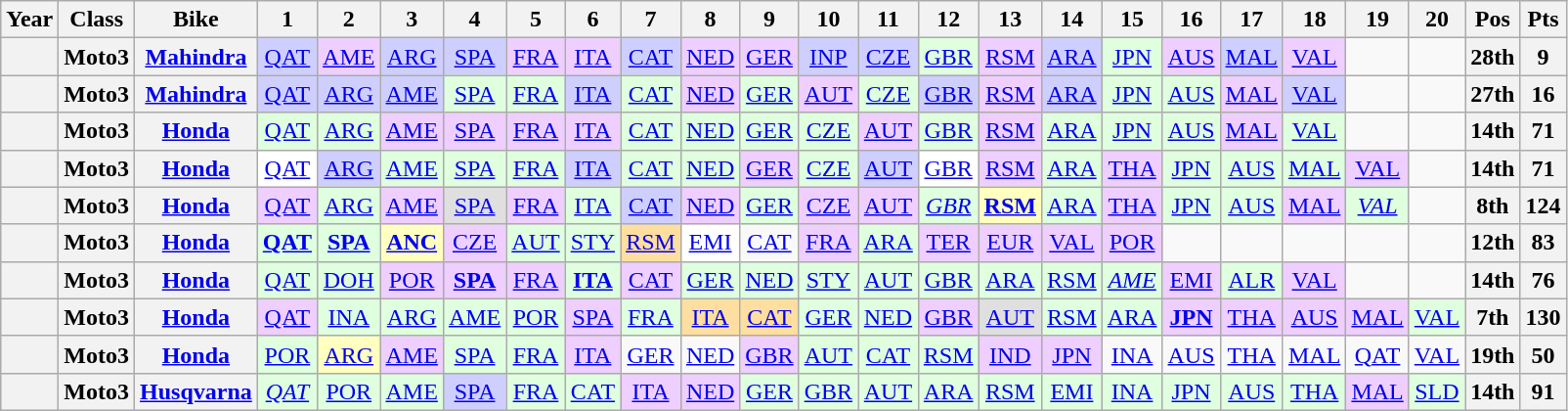<table class="wikitable" style="text-align:center">
<tr>
<th>Year</th>
<th>Class</th>
<th>Bike</th>
<th>1</th>
<th>2</th>
<th>3</th>
<th>4</th>
<th>5</th>
<th>6</th>
<th>7</th>
<th>8</th>
<th>9</th>
<th>10</th>
<th>11</th>
<th>12</th>
<th>13</th>
<th>14</th>
<th>15</th>
<th>16</th>
<th>17</th>
<th>18</th>
<th>19</th>
<th>20</th>
<th>Pos</th>
<th>Pts</th>
</tr>
<tr>
<th></th>
<th>Moto3</th>
<th><a href='#'>Mahindra</a></th>
<td style="background:#CFCFFF;"><a href='#'>QAT</a><br></td>
<td style="background:#efcfff;"><a href='#'>AME</a><br></td>
<td style="background:#CFCFFF;"><a href='#'>ARG</a><br></td>
<td style="background:#CFCFFF;"><a href='#'>SPA</a><br></td>
<td style="background:#efcfff;"><a href='#'>FRA</a><br></td>
<td style="background:#efcfff;"><a href='#'>ITA</a><br></td>
<td style="background:#CFCFFF;"><a href='#'>CAT</a><br></td>
<td style="background:#efcfff;"><a href='#'>NED</a><br></td>
<td style="background:#efcfff;"><a href='#'>GER</a><br></td>
<td style="background:#CFCFFF;"><a href='#'>INP</a><br></td>
<td style="background:#CFCFFF;"><a href='#'>CZE</a><br></td>
<td style="background:#dfffdf;"><a href='#'>GBR</a><br></td>
<td style="background:#efcfff;"><a href='#'>RSM</a><br></td>
<td style="background:#CFCFFF;"><a href='#'>ARA</a><br></td>
<td style="background:#dfffdf;"><a href='#'>JPN</a><br></td>
<td style="background:#efcfff;"><a href='#'>AUS</a><br></td>
<td style="background:#CFCFFF;"><a href='#'>MAL</a><br></td>
<td style="background:#efcfff;"><a href='#'>VAL</a><br></td>
<td></td>
<td></td>
<th>28th</th>
<th>9</th>
</tr>
<tr>
<th></th>
<th>Moto3</th>
<th><a href='#'>Mahindra</a></th>
<td style="background:#cfcfff;"><a href='#'>QAT</a><br></td>
<td style="background:#cfcfff;"><a href='#'>ARG</a><br></td>
<td style="background:#cfcfff;"><a href='#'>AME</a><br></td>
<td style="background:#dfffdf;"><a href='#'>SPA</a><br></td>
<td style="background:#dfffdf;"><a href='#'>FRA</a><br></td>
<td style="background:#cfcfff;"><a href='#'>ITA</a><br></td>
<td style="background:#dfffdf;"><a href='#'>CAT</a><br></td>
<td style="background:#efcfff;"><a href='#'>NED</a><br></td>
<td style="background:#dfffdf;"><a href='#'>GER</a><br></td>
<td style="background:#efcfff;"><a href='#'>AUT</a><br></td>
<td style="background:#dfffdf;"><a href='#'>CZE</a><br></td>
<td style="background:#cfcfff;"><a href='#'>GBR</a><br></td>
<td style="background:#efcfff;"><a href='#'>RSM</a><br></td>
<td style="background:#cfcfff;"><a href='#'>ARA</a><br></td>
<td style="background:#dfffdf;"><a href='#'>JPN</a><br></td>
<td style="background:#dfffdf;"><a href='#'>AUS</a><br></td>
<td style="background:#efcfff;"><a href='#'>MAL</a><br></td>
<td style="background:#cfcfff;"><a href='#'>VAL</a><br></td>
<td></td>
<td></td>
<th>27th</th>
<th>16</th>
</tr>
<tr>
<th></th>
<th>Moto3</th>
<th><a href='#'>Honda</a></th>
<td style="background:#dfffdf;"><a href='#'>QAT</a><br></td>
<td style="background:#dfffdf;"><a href='#'>ARG</a><br></td>
<td style="background:#efcfff;"><a href='#'>AME</a><br></td>
<td style="background:#efcfff;"><a href='#'>SPA</a><br></td>
<td style="background:#efcfff;"><a href='#'>FRA</a><br></td>
<td style="background:#efcfff;"><a href='#'>ITA</a><br></td>
<td style="background:#dfffdf;"><a href='#'>CAT</a><br></td>
<td style="background:#dfffdf;"><a href='#'>NED</a><br></td>
<td style="background:#dfffdf;"><a href='#'>GER</a><br></td>
<td style="background:#dfffdf;"><a href='#'>CZE</a><br></td>
<td style="background:#efcfff;"><a href='#'>AUT</a><br></td>
<td style="background:#dfffdf;"><a href='#'>GBR</a><br></td>
<td style="background:#efcfff;"><a href='#'>RSM</a><br></td>
<td style="background:#dfffdf;"><a href='#'>ARA</a><br></td>
<td style="background:#dfffdf;"><a href='#'>JPN</a><br></td>
<td style="background:#dfffdf;"><a href='#'>AUS</a><br></td>
<td style="background:#efcfff;"><a href='#'>MAL</a><br></td>
<td style="background:#dfffdf;"><a href='#'>VAL</a><br></td>
<td></td>
<td></td>
<th>14th</th>
<th>71</th>
</tr>
<tr>
<th></th>
<th>Moto3</th>
<th><a href='#'>Honda</a></th>
<td style="background:#ffffff;"><a href='#'>QAT</a><br></td>
<td style="background:#cfcfff;"><a href='#'>ARG</a><br></td>
<td style="background:#dfffdf;"><a href='#'>AME</a><br></td>
<td style="background:#dfffdf;"><a href='#'>SPA</a><br></td>
<td style="background:#dfffdf;"><a href='#'>FRA</a><br></td>
<td style="background:#cfcfff;"><a href='#'>ITA</a><br></td>
<td style="background:#dfffdf;"><a href='#'>CAT</a><br></td>
<td style="background:#dfffdf;"><a href='#'>NED</a><br></td>
<td style="background:#efcfff;"><a href='#'>GER</a><br></td>
<td style="background:#dfffdf;"><a href='#'>CZE</a><br></td>
<td style="background:#cfcfff;"><a href='#'>AUT</a><br></td>
<td style="background:#ffffff;"><a href='#'>GBR</a><br></td>
<td style="background:#efcfff;"><a href='#'>RSM</a><br></td>
<td style="background:#dfffdf;"><a href='#'>ARA</a><br></td>
<td style="background:#efcfff;"><a href='#'>THA</a><br></td>
<td style="background:#dfffdf;"><a href='#'>JPN</a><br></td>
<td style="background:#dfffdf;"><a href='#'>AUS</a><br></td>
<td style="background:#dfffdf;"><a href='#'>MAL</a><br></td>
<td style="background:#EFCFFF;"><a href='#'>VAL</a><br></td>
<td></td>
<th>14th</th>
<th>71</th>
</tr>
<tr>
<th></th>
<th>Moto3</th>
<th><a href='#'>Honda</a></th>
<td style="background:#efcfff;"><a href='#'>QAT</a><br></td>
<td style="background:#dfffdf;"><a href='#'>ARG</a><br></td>
<td style="background:#efcfff;"><a href='#'>AME</a><br></td>
<td style="background:#dfdfdf;"><a href='#'>SPA</a><br></td>
<td style="background:#efcfff;"><a href='#'>FRA</a><br></td>
<td style="background:#dfffdf;"><a href='#'>ITA</a><br></td>
<td style="background:#cfcfff;"><a href='#'>CAT</a><br></td>
<td style="background:#efcfff;"><a href='#'>NED</a><br></td>
<td style="background:#dfffdf;"><a href='#'>GER</a><br></td>
<td style="background:#efcfff;"><a href='#'>CZE</a><br></td>
<td style="background:#efcfff;"><a href='#'>AUT</a><br></td>
<td style="background:#dfffdf;"><em><a href='#'>GBR</a></em><br></td>
<td style="background:#ffffbf;"><strong><a href='#'>RSM</a></strong><br></td>
<td style="background:#dfffdf;"><a href='#'>ARA</a><br></td>
<td style="background:#efcfff;"><a href='#'>THA</a><br></td>
<td style="background:#dfffdf;"><a href='#'>JPN</a><br></td>
<td style="background:#dfffdf;"><a href='#'>AUS</a><br></td>
<td style="background:#efcfff;"><a href='#'>MAL</a><br></td>
<td style="background:#dfffdf;"><em><a href='#'>VAL</a></em><br></td>
<td></td>
<th>8th</th>
<th>124</th>
</tr>
<tr>
<th></th>
<th>Moto3</th>
<th><a href='#'>Honda</a></th>
<td style="background:#dfffdf;"><strong><a href='#'>QAT</a></strong><br></td>
<td style="background:#dfffdf;"><strong><a href='#'>SPA</a></strong><br></td>
<td style="background:#ffffbf;"><strong><a href='#'>ANC</a></strong><br></td>
<td style="background:#efcfff;"><a href='#'>CZE</a><br></td>
<td style="background:#dfffdf;"><a href='#'>AUT</a><br></td>
<td style="background:#dfffdf;"><a href='#'>STY</a><br></td>
<td style="background:#ffdf9f;"><a href='#'>RSM</a><br></td>
<td style="background:#ffffff;"><a href='#'>EMI</a><br></td>
<td><a href='#'>CAT</a></td>
<td style="background:#efcfff;"><a href='#'>FRA</a><br></td>
<td style="background:#dfffdf;"><a href='#'>ARA</a><br></td>
<td style="background:#efcfff;"><a href='#'>TER</a><br></td>
<td style="background:#efcfff;"><a href='#'>EUR</a><br></td>
<td style="background:#efcfff;"><a href='#'>VAL</a><br></td>
<td style="background:#efcfff;"><a href='#'>POR</a><br></td>
<td></td>
<td></td>
<td></td>
<td></td>
<td></td>
<th>12th</th>
<th>83</th>
</tr>
<tr>
<th></th>
<th>Moto3</th>
<th><a href='#'>Honda</a></th>
<td style="background:#dfffdf;"><a href='#'>QAT</a><br></td>
<td style="background:#dfffdf;"><a href='#'>DOH</a><br></td>
<td style="background:#efcfff;"><a href='#'>POR</a><br></td>
<td style="background:#efcfff;"><strong><a href='#'>SPA</a></strong><br></td>
<td style="background:#efcfff;"><a href='#'>FRA</a><br></td>
<td style="background:#dfffdf;"><strong><a href='#'>ITA</a></strong><br></td>
<td style="background:#efcfff;"><a href='#'>CAT</a><br></td>
<td style="background:#dfffdf;"><a href='#'>GER</a><br></td>
<td style="background:#dfffdf;"><a href='#'>NED</a><br></td>
<td style="background:#dfffdf;"><a href='#'>STY</a><br></td>
<td style="background:#dfffdf;"><a href='#'>AUT</a><br></td>
<td style="background:#dfffdf;"><a href='#'>GBR</a><br></td>
<td style="background:#dfffdf;"><a href='#'>ARA</a><br></td>
<td style="background:#dfffdf;"><a href='#'>RSM</a><br></td>
<td style="background:#dfffdf;"><em><a href='#'>AME</a></em><br></td>
<td style="background:#efcfff;"><a href='#'>EMI</a><br></td>
<td style="background:#dfffdf;"><a href='#'>ALR</a><br></td>
<td style="background:#efcfff;"><a href='#'>VAL</a><br></td>
<td></td>
<td></td>
<th>14th</th>
<th>76</th>
</tr>
<tr>
<th></th>
<th>Moto3</th>
<th><a href='#'>Honda</a></th>
<td style="background:#efcfff;"><a href='#'>QAT</a><br></td>
<td style="background:#dfffdf;"><a href='#'>INA</a><br></td>
<td style="background:#dfffdf;"><a href='#'>ARG</a><br></td>
<td style="background:#dfffdf;"><a href='#'>AME</a><br></td>
<td style="background:#dfffdf;"><a href='#'>POR</a><br></td>
<td style="background:#efcfff;"><a href='#'>SPA</a><br></td>
<td style="background:#dfffdf;"><a href='#'>FRA</a><br></td>
<td style="background:#ffdf9f;"><a href='#'>ITA</a><br></td>
<td style="background:#ffdf9f;"><a href='#'>CAT</a><br></td>
<td style="background:#dfffdf;"><a href='#'>GER</a><br></td>
<td style="background:#dfffdf;"><a href='#'>NED</a><br></td>
<td style="background:#efcfff;"><a href='#'>GBR</a><br></td>
<td style="background:#dfdfdf;"><a href='#'>AUT</a><br></td>
<td style="background:#dfffdf;"><a href='#'>RSM</a><br></td>
<td style="background:#dfffdf;"><a href='#'>ARA</a><br></td>
<td style="background:#efcfff;"><strong><a href='#'>JPN</a></strong><br></td>
<td style="background:#efcfff;"><a href='#'>THA</a><br></td>
<td style="background:#efcfff;"><a href='#'>AUS</a><br></td>
<td style="background:#efcfff;"><a href='#'>MAL</a><br></td>
<td style="background:#dfffdf;"><a href='#'>VAL</a><br></td>
<th>7th</th>
<th>130</th>
</tr>
<tr>
<th></th>
<th>Moto3</th>
<th><a href='#'>Honda</a></th>
<td style="background:#dfffdf;"><a href='#'>POR</a><br></td>
<td style="background:#ffffbf;"><a href='#'>ARG</a><br></td>
<td style="background:#efcfff;"><a href='#'>AME</a><br></td>
<td style="background:#dfffdf;"><a href='#'>SPA</a><br></td>
<td style="background:#dfffdf;"><a href='#'>FRA</a><br></td>
<td style="background:#efcfff;"><a href='#'>ITA</a><br></td>
<td><a href='#'>GER</a></td>
<td><a href='#'>NED</a></td>
<td style="background:#efcfff;"><a href='#'>GBR</a><br></td>
<td style="background:#dfffdf;"><a href='#'>AUT</a><br></td>
<td style="background:#dfffdf;"><a href='#'>CAT</a><br></td>
<td style="background:#dfffdf;"><a href='#'>RSM</a><br></td>
<td style="background:#efcfff;"><a href='#'>IND</a><br></td>
<td style="background:#efcfff;"><a href='#'>JPN</a><br></td>
<td><a href='#'>INA</a></td>
<td><a href='#'>AUS</a></td>
<td><a href='#'>THA</a></td>
<td><a href='#'>MAL</a></td>
<td><a href='#'>QAT</a></td>
<td><a href='#'>VAL</a></td>
<th>19th</th>
<th>50</th>
</tr>
<tr>
<th></th>
<th>Moto3</th>
<th><a href='#'>Husqvarna</a></th>
<td style="background:#dfffdf;"><em><a href='#'>QAT</a></em><br></td>
<td style="background:#dfffdf;"><a href='#'>POR</a><br></td>
<td style="background:#dfffdf;"><a href='#'>AME</a><br></td>
<td style="background:#cfcfff;"><a href='#'>SPA</a><br></td>
<td style="background:#dfffdf;"><a href='#'>FRA</a><br></td>
<td style="background:#dfffdf;"><a href='#'>CAT</a><br></td>
<td style="background:#efcfff;"><a href='#'>ITA</a><br></td>
<td style="background:#efcfff;"><a href='#'>NED</a><br></td>
<td style="background:#dfffdf;"><a href='#'>GER</a><br></td>
<td style="background:#dfffdf;"><a href='#'>GBR</a><br></td>
<td style="background:#dfffdf;"><a href='#'>AUT</a><br></td>
<td style="background:#dfffdf;"><a href='#'>ARA</a><br></td>
<td style="background:#dfffdf;"><a href='#'>RSM</a><br></td>
<td style="background:#dfffdf;"><a href='#'>EMI</a><br></td>
<td style="background:#dfffdf;"><a href='#'>INA</a><br></td>
<td style="background:#dfffdf;"><a href='#'>JPN</a><br></td>
<td style="background:#dfffdf;"><a href='#'>AUS</a><br></td>
<td style="background:#dfffdf;"><a href='#'>THA</a><br></td>
<td style="background:#efcfff;"><a href='#'>MAL</a><br></td>
<td style="background:#dfffdf;"><a href='#'>SLD</a><br></td>
<th>14th</th>
<th>91</th>
</tr>
</table>
